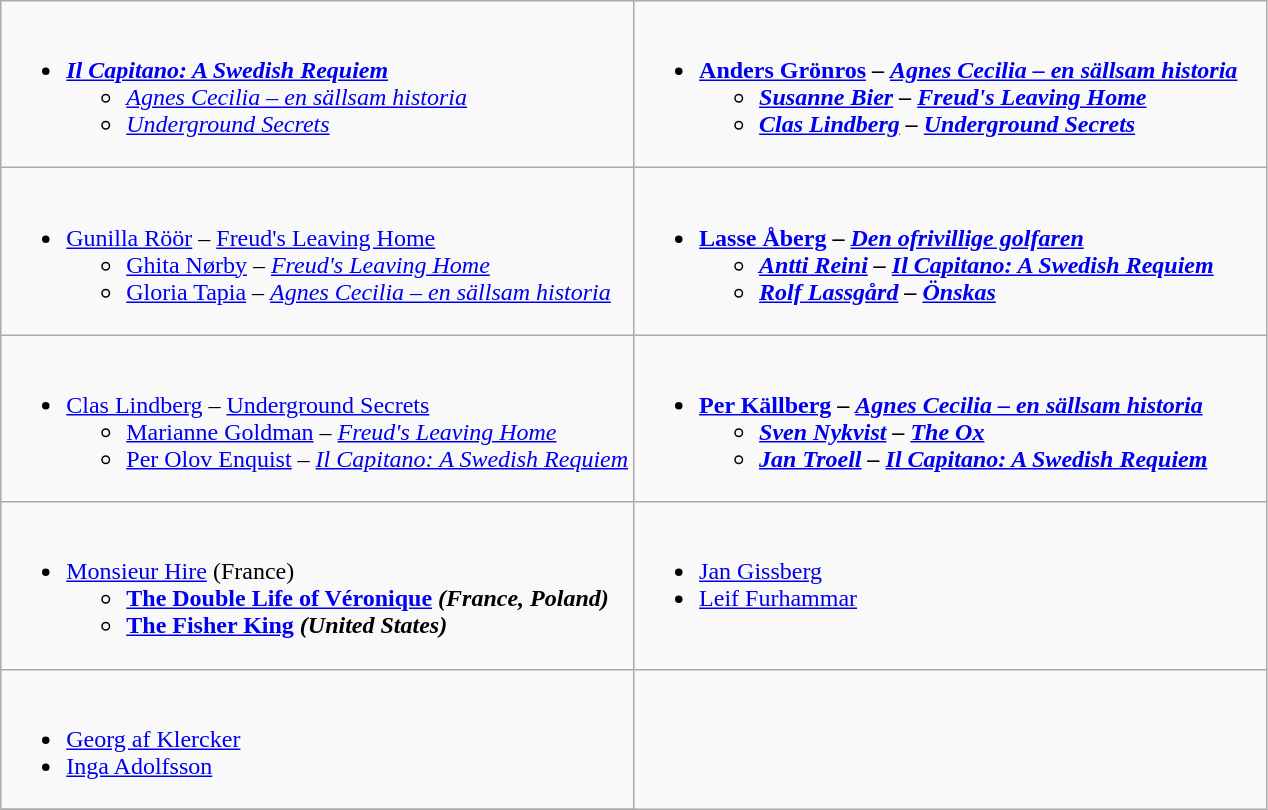<table class=wikitable>
<tr>
<td style="vertical-align:top;" width="50%"><br><ul><li><strong><em><a href='#'>Il Capitano: A Swedish Requiem</a></em></strong><ul><li><em><a href='#'>Agnes Cecilia – en sällsam historia</a></em></li><li><em><a href='#'>Underground Secrets</a></em></li></ul></li></ul></td>
<td style="vertical-align:top;" width="50%"><br><ul><li><strong><a href='#'>Anders Grönros</a> – <em><a href='#'>Agnes Cecilia – en sällsam historia</a><strong><em><ul><li><a href='#'>Susanne Bier</a> – </em><a href='#'>Freud's Leaving Home</a><em></li><li><a href='#'>Clas Lindberg</a> – </em><a href='#'>Underground Secrets</a><em></li></ul></li></ul></td>
</tr>
<tr>
<td style="vertical-align:top;" width="50%"><br><ul><li></strong><a href='#'>Gunilla Röör</a> – </em><a href='#'>Freud's Leaving Home</a></em></strong><ul><li><a href='#'>Ghita Nørby</a> – <em><a href='#'>Freud's Leaving Home</a></em></li><li><a href='#'>Gloria Tapia</a> – <em><a href='#'>Agnes Cecilia – en sällsam historia</a></em></li></ul></li></ul></td>
<td style="vertical-align:top;" width="50%"><br><ul><li><strong><a href='#'>Lasse Åberg</a> – <em><a href='#'>Den ofrivillige golfaren</a><strong><em><ul><li><a href='#'>Antti Reini</a> – </em><a href='#'>Il Capitano: A Swedish Requiem</a><em></li><li><a href='#'>Rolf Lassgård</a> – </em><a href='#'>Önskas</a><em></li></ul></li></ul></td>
</tr>
<tr>
<td style="vertical-align:top;" width="50%"><br><ul><li></strong><a href='#'>Clas Lindberg</a> – </em><a href='#'>Underground Secrets</a></em></strong><ul><li><a href='#'>Marianne Goldman</a> – <em><a href='#'>Freud's Leaving Home</a></em></li><li><a href='#'>Per Olov Enquist</a> – <em><a href='#'>Il Capitano: A Swedish Requiem</a></em></li></ul></li></ul></td>
<td style="vertical-align:top;" width="50%"><br><ul><li><strong><a href='#'>Per Källberg</a> – <em><a href='#'>Agnes Cecilia – en sällsam historia</a><strong><em><ul><li><a href='#'>Sven Nykvist</a> – </em><a href='#'>The Ox</a><em></li><li><a href='#'>Jan Troell</a>  – </em><a href='#'>Il Capitano: A Swedish Requiem</a><em></li></ul></li></ul></td>
</tr>
<tr>
<td style="vertical-align:top;" width="50%"><br><ul><li></em></strong><a href='#'>Monsieur Hire</a> (France)<strong><em><ul><li></em><a href='#'>The Double Life of Véronique</a><em> (France, Poland)</li><li></em><a href='#'>The Fisher King</a><em> (United States)</li></ul></li></ul></td>
<td valign="top" width="50%"><br><ul><li></strong><a href='#'>Jan Gissberg</a><strong></li><li></strong><a href='#'>Leif Furhammar</a><strong></li></ul></td>
</tr>
<tr>
<td style="vertical-align:top;" width="50%"><br><ul><li></strong><a href='#'>Georg af Klercker</a><strong></li><li></strong><a href='#'>Inga Adolfsson</a><strong></li></ul></td>
</tr>
<tr>
</tr>
</table>
